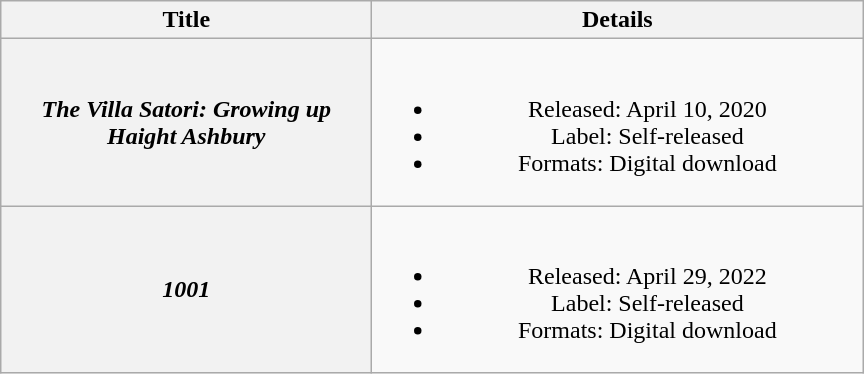<table class="wikitable plainrowheaders" style="text-align:center;" border="1">
<tr>
<th rowspan="1" scope="col" style="width:15em;">Title</th>
<th rowspan="1" scope="col" style="width:20em;">Details</th>
</tr>
<tr>
<th scope="row"><em>The Villa Satori: Growing up Haight Ashbury</em></th>
<td><br><ul><li>Released: April 10, 2020</li><li>Label: Self-released</li><li>Formats: Digital download</li></ul></td>
</tr>
<tr>
<th scope="row"><em>1001</em></th>
<td><br><ul><li>Released: April 29, 2022</li><li>Label: Self-released</li><li>Formats: Digital download</li></ul></td>
</tr>
</table>
